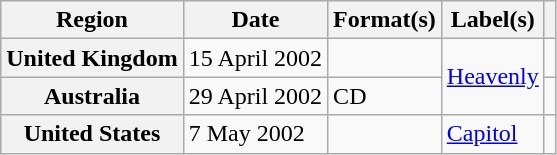<table class="wikitable plainrowheaders">
<tr>
<th scope="col">Region</th>
<th scope="col">Date</th>
<th scope="col">Format(s)</th>
<th scope="col">Label(s)</th>
<th scope="col"></th>
</tr>
<tr>
<th scope="row">United Kingdom</th>
<td>15 April 2002</td>
<td></td>
<td rowspan="2"><a href='#'>Heavenly</a></td>
<td align="center"></td>
</tr>
<tr>
<th scope="row">Australia</th>
<td>29 April 2002</td>
<td>CD</td>
<td align="center"></td>
</tr>
<tr>
<th scope="row">United States</th>
<td>7 May 2002</td>
<td></td>
<td><a href='#'>Capitol</a></td>
<td align="center"></td>
</tr>
</table>
